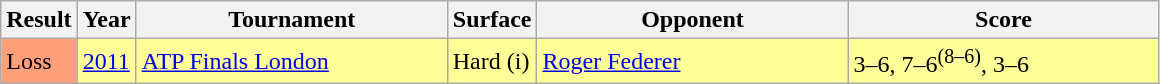<table class="sortable wikitable">
<tr>
<th>Result</th>
<th>Year</th>
<th style="width:200px;">Tournament</th>
<th>Surface</th>
<th style="width:200px;">Opponent</th>
<th width=200 class=unsortable>Score</th>
</tr>
<tr bgcolor=#ffff99>
<td style="background:#ffa07a;">Loss</td>
<td><a href='#'>2011</a></td>
<td><a href='#'>ATP Finals London</a></td>
<td>Hard (i)</td>
<td> <a href='#'>Roger Federer</a></td>
<td>3–6, 7–6<sup>(8–6)</sup>, 3–6</td>
</tr>
</table>
